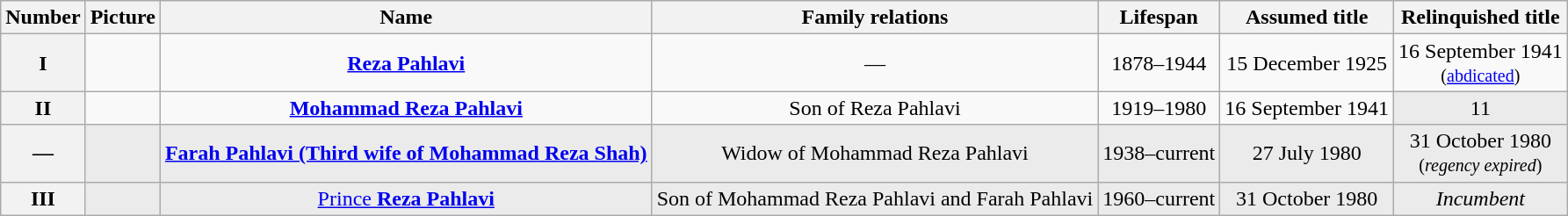<table class="wikitable" style="text-align:center;">
<tr>
<th>Number</th>
<th>Picture</th>
<th>Name</th>
<th>Family relations</th>
<th>Lifespan</th>
<th>Assumed title</th>
<th>Relinquished title</th>
</tr>
<tr>
<th>I</th>
<td></td>
<td><a href='#'><strong>Reza Pahlavi</strong></a></td>
<td>—</td>
<td>1878–1944</td>
<td>15 December 1925</td>
<td>16 September 1941<br><small>(<a href='#'>abdicated</a>)</small></td>
</tr>
<tr>
<th>II</th>
<td></td>
<td><a href='#'><strong>Mohammad Reza Pahlavi</strong></a></td>
<td>Son of Reza Pahlavi</td>
<td>1919–1980</td>
<td>16 September 1941</td>
<td style="background-color: #EBEBEB;">11<br></td>
</tr>
<tr>
<th>—</th>
<td style="background-color: #EBEBEB;"></td>
<td style="background-color: #EBEBEB;"><a href='#'><strong>Farah Pahlavi (Third wife of Mohammad Reza Shah) </strong></a></td>
<td style="background-color: #EBEBEB;">Widow of Mohammad Reza Pahlavi</td>
<td style="background-color: #EBEBEB;">1938–current</td>
<td style="background-color: #EBEBEB;">27 July 1980<br></td>
<td style="background-color: #EBEBEB;">31 October 1980<br><small>(<em>regency expired</em>)</small></td>
</tr>
<tr>
<th>III</th>
<td style="background-color: #EBEBEB;"></td>
<td style="background-color: #EBEBEB;"><a href='#'>Prince <strong>Reza Pahlavi</strong></a></td>
<td style="background-color: #EBEBEB;">Son of Mohammad Reza Pahlavi and Farah Pahlavi</td>
<td style="background-color: #EBEBEB;">1960–current</td>
<td style="background-color: #EBEBEB;">31 October 1980<br></td>
<td style="background-color: #EBEBEB;"><em>Incumbent</em></td>
</tr>
</table>
